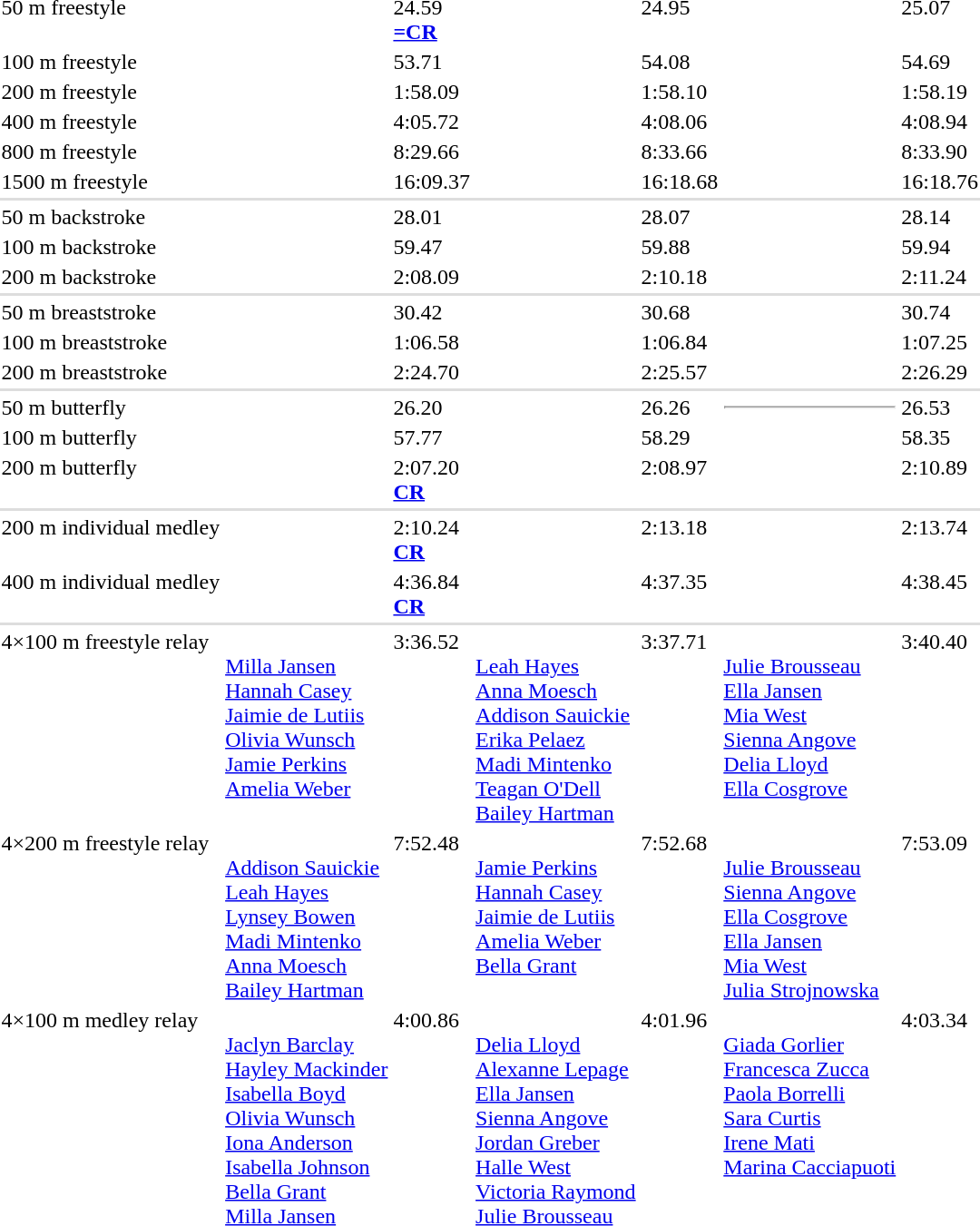<table>
<tr valign="top">
<td>50 m freestyle</td>
<td></td>
<td>24.59<br><strong><a href='#'>=CR</a></strong></td>
<td></td>
<td>24.95</td>
<td></td>
<td>25.07</td>
</tr>
<tr valign="top">
<td>100 m freestyle</td>
<td></td>
<td>53.71</td>
<td></td>
<td>54.08</td>
<td></td>
<td>54.69</td>
</tr>
<tr valign="top">
<td>200 m freestyle</td>
<td></td>
<td>1:58.09</td>
<td></td>
<td>1:58.10</td>
<td></td>
<td>1:58.19</td>
</tr>
<tr valign="top">
<td>400 m freestyle</td>
<td></td>
<td>4:05.72</td>
<td></td>
<td>4:08.06</td>
<td></td>
<td>4:08.94</td>
</tr>
<tr valign="top">
<td>800 m freestyle</td>
<td></td>
<td>8:29.66</td>
<td></td>
<td>8:33.66</td>
<td></td>
<td>8:33.90</td>
</tr>
<tr valign="top">
<td>1500 m freestyle</td>
<td></td>
<td>16:09.37</td>
<td></td>
<td>16:18.68</td>
<td></td>
<td>16:18.76</td>
</tr>
<tr bgcolor=#DDDDDD>
<td colspan=7></td>
</tr>
<tr valign="top">
<td>50 m backstroke</td>
<td></td>
<td>28.01</td>
<td></td>
<td>28.07</td>
<td></td>
<td>28.14</td>
</tr>
<tr valign="top">
<td>100 m backstroke</td>
<td></td>
<td>59.47</td>
<td></td>
<td>59.88</td>
<td></td>
<td>59.94</td>
</tr>
<tr valign="top">
<td>200 m backstroke</td>
<td></td>
<td>2:08.09</td>
<td></td>
<td>2:10.18</td>
<td></td>
<td>2:11.24</td>
</tr>
<tr bgcolor=#DDDDDD>
<td colspan=7></td>
</tr>
<tr valign="top">
<td>50 m breaststroke</td>
<td></td>
<td>30.42</td>
<td></td>
<td>30.68</td>
<td></td>
<td>30.74</td>
</tr>
<tr valign="top">
<td>100 m breaststroke</td>
<td></td>
<td>1:06.58</td>
<td></td>
<td>1:06.84</td>
<td></td>
<td>1:07.25</td>
</tr>
<tr valign="top">
<td>200 m breaststroke</td>
<td></td>
<td>2:24.70</td>
<td></td>
<td>2:25.57</td>
<td></td>
<td>2:26.29</td>
</tr>
<tr bgcolor=#DDDDDD>
<td colspan=7></td>
</tr>
<tr valign="top">
<td>50 m butterfly</td>
<td></td>
<td>26.20</td>
<td></td>
<td>26.26</td>
<td><hr></td>
<td>26.53</td>
</tr>
<tr valign="top">
<td>100 m butterfly</td>
<td></td>
<td>57.77</td>
<td></td>
<td>58.29</td>
<td></td>
<td>58.35</td>
</tr>
<tr valign="top">
<td>200 m butterfly</td>
<td></td>
<td>2:07.20<br><strong><a href='#'>CR</a></strong></td>
<td></td>
<td>2:08.97</td>
<td></td>
<td>2:10.89</td>
</tr>
<tr bgcolor=#DDDDDD>
<td colspan=7></td>
</tr>
<tr valign="top">
<td>200 m individual medley</td>
<td></td>
<td>2:10.24<br><strong><a href='#'>CR</a></strong></td>
<td></td>
<td>2:13.18</td>
<td></td>
<td>2:13.74</td>
</tr>
<tr valign="top">
<td>400 m individual medley</td>
<td></td>
<td>4:36.84<br><strong><a href='#'>CR</a></strong></td>
<td></td>
<td>4:37.35</td>
<td></td>
<td>4:38.45</td>
</tr>
<tr bgcolor=#DDDDDD>
<td colspan=7></td>
</tr>
<tr valign="top">
<td>4×100 m freestyle relay</td>
<td><br><a href='#'>Milla Jansen</a> <br><a href='#'>Hannah Casey</a> <br><a href='#'>Jaimie de Lutiis</a> <br><a href='#'>Olivia Wunsch</a><br><a href='#'>Jamie Perkins</a><br><a href='#'>Amelia Weber</a></td>
<td>3:36.52</td>
<td><br><a href='#'>Leah Hayes</a> <br><a href='#'>Anna Moesch</a> <br><a href='#'>Addison Sauickie</a> <br><a href='#'>Erika Pelaez</a><br><a href='#'>Madi Mintenko</a><br><a href='#'>Teagan O'Dell</a><br><a href='#'>Bailey Hartman</a></td>
<td>3:37.71</td>
<td><br><a href='#'>Julie Brousseau</a> <br><a href='#'>Ella Jansen</a><br><a href='#'>Mia West</a> <br><a href='#'>Sienna Angove</a><br><a href='#'>Delia Lloyd</a><br><a href='#'>Ella Cosgrove</a></td>
<td>3:40.40</td>
</tr>
<tr valign="top">
<td>4×200 m freestyle relay</td>
<td><br><a href='#'>Addison Sauickie</a> <br><a href='#'>Leah Hayes</a><br><a href='#'>Lynsey Bowen</a><br><a href='#'>Madi Mintenko</a><br><a href='#'>Anna Moesch</a><br><a href='#'>Bailey Hartman</a></td>
<td>7:52.48</td>
<td><br><a href='#'>Jamie Perkins</a><br><a href='#'>Hannah Casey</a> <br><a href='#'>Jaimie de Lutiis</a> <br><a href='#'>Amelia Weber</a><br><a href='#'>Bella Grant</a></td>
<td>7:52.68</td>
<td><br><a href='#'>Julie Brousseau</a> <br><a href='#'>Sienna Angove</a> <br><a href='#'>Ella Cosgrove</a> <br><a href='#'>Ella Jansen</a><br><a href='#'>Mia West</a><br><a href='#'>Julia Strojnowska</a></td>
<td>7:53.09</td>
</tr>
<tr valign="top">
<td>4×100 m medley relay</td>
<td><br><a href='#'>Jaclyn Barclay</a> <br><a href='#'>Hayley Mackinder</a> <br><a href='#'>Isabella Boyd</a> <br><a href='#'>Olivia Wunsch</a><br><a href='#'>Iona Anderson</a><br><a href='#'>Isabella Johnson</a><br><a href='#'>Bella Grant</a><br><a href='#'>Milla Jansen</a></td>
<td>4:00.86</td>
<td><br><a href='#'>Delia Lloyd</a> <br><a href='#'>Alexanne Lepage</a> <br><a href='#'>Ella Jansen</a> <br><a href='#'>Sienna Angove</a><br><a href='#'>Jordan Greber</a><br><a href='#'>Halle West</a><br><a href='#'>Victoria Raymond</a><br><a href='#'>Julie Brousseau</a></td>
<td>4:01.96</td>
<td><br><a href='#'>Giada Gorlier</a> <br><a href='#'>Francesca Zucca</a> <br><a href='#'>Paola Borrelli</a> <br><a href='#'>Sara Curtis</a><br><a href='#'>Irene Mati</a><br><a href='#'>Marina Cacciapuoti</a></td>
<td>4:03.34</td>
</tr>
</table>
